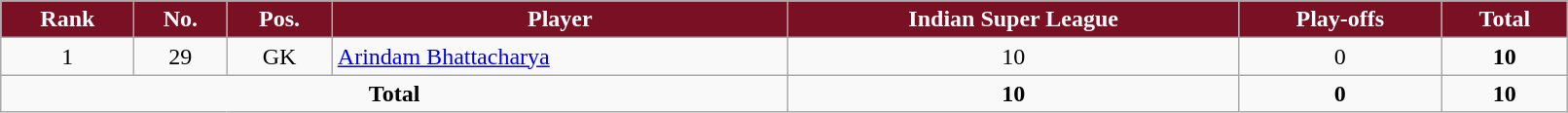<table class="wikitable sortable" style="text-align:center;width:85%;">
<tr>
<th style=background-color:#7A1024;color:white>Rank</th>
<th style=background-color:#7A1024;color:white>No.</th>
<th style=background-color:#7A1024;color:white>Pos.</th>
<th style=background-color:#7A1024;color:white>Player</th>
<th style=background-color:#7A1024;color:white>Indian Super League</th>
<th style=background-color:#7A1024;color:white>Play-offs</th>
<th style=background-color:#7A1024;color:white>Total</th>
</tr>
<tr>
<td>1</td>
<td>29</td>
<td>GK</td>
<td align=left> <a href='#'>Arindam Bhattacharya</a></td>
<td>10</td>
<td>0</td>
<td><strong>10</strong></td>
</tr>
<tr>
<td colspan=4><strong>Total</strong></td>
<td><strong>10</strong></td>
<td><strong>0</strong></td>
<td><strong>10</strong></td>
</tr>
</table>
